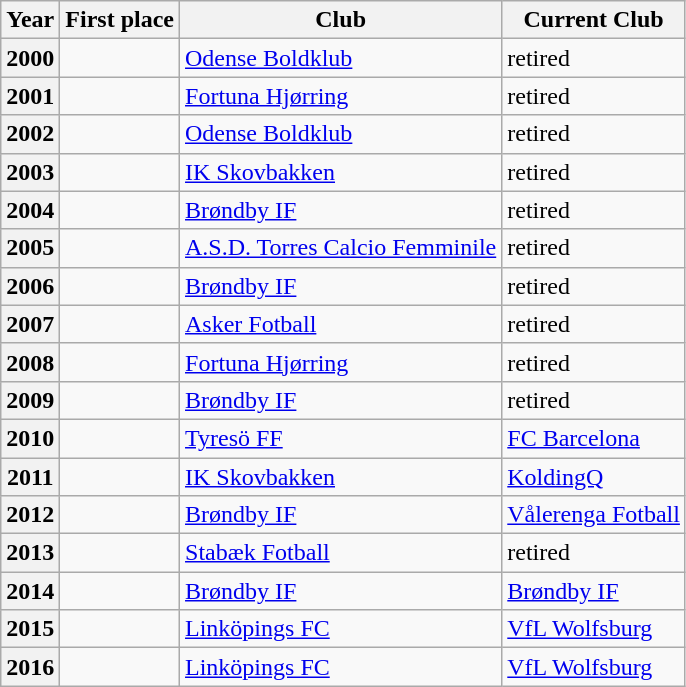<table class="wikitable plainrowheaders sortable">
<tr>
<th scope=col>Year</th>
<th scope=col>First place</th>
<th scope=col>Club</th>
<th scope=col>Current Club</th>
</tr>
<tr>
<th scope=row style=text-align:center>2000</th>
<td></td>
<td> <a href='#'>Odense Boldklub</a></td>
<td> retired</td>
</tr>
<tr>
<th scope=row style=text-align:center>2001</th>
<td></td>
<td> <a href='#'>Fortuna Hjørring</a></td>
<td> retired</td>
</tr>
<tr>
<th scope=row style=text-align:center>2002</th>
<td></td>
<td> <a href='#'>Odense Boldklub</a></td>
<td> retired</td>
</tr>
<tr>
<th scope=row style=text-align:center>2003</th>
<td></td>
<td> <a href='#'>IK Skovbakken</a></td>
<td> retired</td>
</tr>
<tr>
<th scope=row style=text-align:center>2004</th>
<td></td>
<td> <a href='#'>Brøndby IF</a></td>
<td> retired</td>
</tr>
<tr>
<th scope=row style=text-align:center>2005</th>
<td></td>
<td> <a href='#'>A.S.D. Torres Calcio Femminile</a></td>
<td> retired</td>
</tr>
<tr>
<th scope=row style=text-align:center>2006</th>
<td></td>
<td> <a href='#'>Brøndby IF</a></td>
<td> retired</td>
</tr>
<tr>
<th scope=row style=text-align:center>2007</th>
<td></td>
<td> <a href='#'>Asker Fotball</a></td>
<td> retired</td>
</tr>
<tr>
<th scope=row style=text-align:center>2008</th>
<td></td>
<td> <a href='#'>Fortuna Hjørring</a></td>
<td> retired</td>
</tr>
<tr>
<th scope=row style=text-align:center>2009</th>
<td></td>
<td> <a href='#'>Brøndby IF</a></td>
<td> retired</td>
</tr>
<tr>
<th scope=row style=text-align:center>2010</th>
<td></td>
<td> <a href='#'>Tyresö FF</a></td>
<td> <a href='#'>FC Barcelona</a></td>
</tr>
<tr>
<th scope=row style=text-align:center>2011</th>
<td></td>
<td> <a href='#'>IK Skovbakken</a></td>
<td> <a href='#'>KoldingQ</a></td>
</tr>
<tr>
<th scope=row style=text-align:center>2012</th>
<td></td>
<td> <a href='#'>Brøndby IF</a></td>
<td> <a href='#'>Vålerenga Fotball</a></td>
</tr>
<tr>
<th scope=row style=text-align:center>2013</th>
<td></td>
<td> <a href='#'>Stabæk Fotball</a></td>
<td> retired</td>
</tr>
<tr>
<th scope=row style=text-align:center>2014</th>
<td></td>
<td> <a href='#'>Brøndby IF</a></td>
<td> <a href='#'>Brøndby IF</a></td>
</tr>
<tr>
<th scope=row style=text-align:center>2015</th>
<td></td>
<td> <a href='#'>Linköpings FC</a></td>
<td> <a href='#'>VfL Wolfsburg</a></td>
</tr>
<tr>
<th scope=row style=text-align:center>2016</th>
<td></td>
<td> <a href='#'>Linköpings FC</a></td>
<td> <a href='#'>VfL Wolfsburg</a></td>
</tr>
</table>
